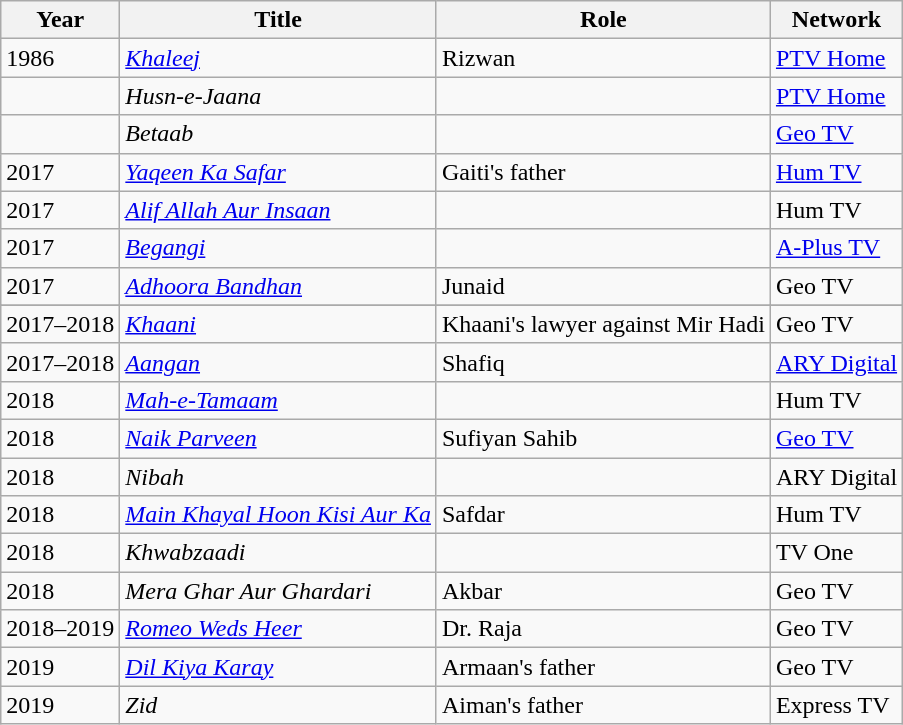<table class="wikitable">
<tr>
<th>Year</th>
<th>Title</th>
<th>Role</th>
<th>Network</th>
</tr>
<tr>
<td>1986</td>
<td><em><a href='#'>Khaleej</a></em></td>
<td>Rizwan</td>
<td><a href='#'>PTV Home</a></td>
</tr>
<tr>
<td></td>
<td><em>Husn-e-Jaana</em></td>
<td></td>
<td><a href='#'>PTV Home</a></td>
</tr>
<tr>
<td></td>
<td><em>Betaab</em></td>
<td></td>
<td><a href='#'>Geo TV</a></td>
</tr>
<tr>
<td>2017</td>
<td><em><a href='#'>Yaqeen Ka Safar</a></em></td>
<td>Gaiti's father</td>
<td><a href='#'>Hum TV</a></td>
</tr>
<tr>
<td>2017</td>
<td><em><a href='#'>Alif Allah Aur Insaan</a></em></td>
<td></td>
<td>Hum TV</td>
</tr>
<tr>
<td>2017</td>
<td><em><a href='#'>Begangi</a></em></td>
<td></td>
<td><a href='#'>A-Plus TV</a></td>
</tr>
<tr>
<td>2017</td>
<td><em><a href='#'>Adhoora Bandhan</a></em></td>
<td>Junaid</td>
<td>Geo TV</td>
</tr>
<tr>
</tr>
<tr>
<td>2017–2018</td>
<td><em><a href='#'>Khaani</a></em></td>
<td>Khaani's lawyer against Mir Hadi</td>
<td>Geo TV</td>
</tr>
<tr>
<td>2017–2018</td>
<td><em><a href='#'>Aangan</a></em></td>
<td>Shafiq</td>
<td><a href='#'>ARY Digital</a></td>
</tr>
<tr>
<td>2018</td>
<td><em><a href='#'>Mah-e-Tamaam</a></em></td>
<td></td>
<td>Hum TV</td>
</tr>
<tr>
<td>2018</td>
<td><em><a href='#'>Naik Parveen</a></em></td>
<td>Sufiyan Sahib</td>
<td><a href='#'>Geo TV</a></td>
</tr>
<tr>
<td>2018</td>
<td><em>Nibah</em></td>
<td></td>
<td>ARY Digital</td>
</tr>
<tr>
<td>2018</td>
<td><em><a href='#'>Main Khayal Hoon Kisi Aur Ka</a></em></td>
<td>Safdar</td>
<td>Hum TV</td>
</tr>
<tr>
<td>2018</td>
<td><em>Khwabzaadi</em></td>
<td></td>
<td>TV One</td>
</tr>
<tr>
<td>2018</td>
<td><em>Mera Ghar Aur Ghardari</em></td>
<td>Akbar</td>
<td>Geo TV</td>
</tr>
<tr>
<td>2018–2019</td>
<td><em><a href='#'>Romeo Weds Heer</a></em></td>
<td>Dr. Raja</td>
<td>Geo TV</td>
</tr>
<tr>
<td>2019</td>
<td><em><a href='#'>Dil Kiya Karay</a></em></td>
<td>Armaan's father</td>
<td>Geo TV</td>
</tr>
<tr>
<td>2019</td>
<td><em>Zid</em></td>
<td>Aiman's father</td>
<td>Express TV</td>
</tr>
</table>
